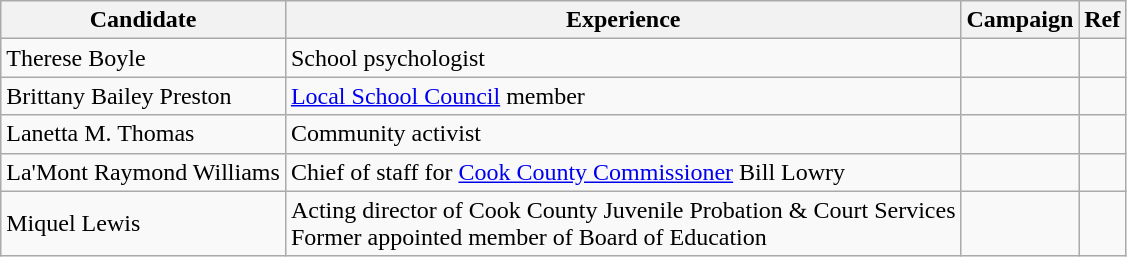<table class="wikitable">
<tr>
<th>Candidate</th>
<th>Experience</th>
<th>Campaign</th>
<th>Ref</th>
</tr>
<tr>
<td>Therese Boyle</td>
<td>School psychologist</td>
<td></td>
<td></td>
</tr>
<tr>
<td>Brittany Bailey Preston</td>
<td><a href='#'>Local School Council</a> member</td>
<td></td>
<td></td>
</tr>
<tr>
<td>Lanetta M. Thomas</td>
<td>Community activist</td>
<td></td>
<td></td>
</tr>
<tr>
<td>La'Mont Raymond Williams</td>
<td>Chief of staff for <a href='#'>Cook County Commissioner</a> Bill Lowry</td>
<td></td>
<td></td>
</tr>
<tr>
<td>Miquel Lewis</td>
<td>Acting director of Cook County Juvenile Probation & Court Services<br>Former appointed member of Board of Education</td>
<td></td>
<td></td>
</tr>
</table>
